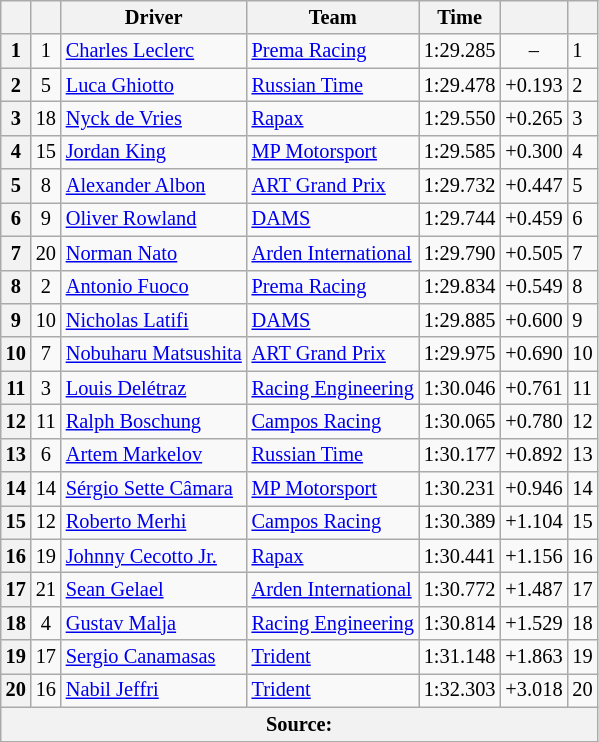<table class="wikitable" style="font-size:85%">
<tr>
<th scope="col"></th>
<th scope="col"></th>
<th scope="col">Driver</th>
<th scope="col">Team</th>
<th scope="col">Time</th>
<th scope="col"></th>
<th scope="col"></th>
</tr>
<tr>
<th scope="row">1</th>
<td align="center">1</td>
<td> <a href='#'>Charles Leclerc</a></td>
<td><a href='#'>Prema Racing</a></td>
<td>1:29.285</td>
<td align="center">–</td>
<td>1</td>
</tr>
<tr>
<th scope="row">2</th>
<td align="center">5</td>
<td> <a href='#'>Luca Ghiotto</a></td>
<td><a href='#'>Russian Time</a></td>
<td>1:29.478</td>
<td>+0.193</td>
<td>2</td>
</tr>
<tr>
<th scope="row">3</th>
<td align="center">18</td>
<td> <a href='#'>Nyck de Vries</a></td>
<td><a href='#'>Rapax</a></td>
<td>1:29.550</td>
<td>+0.265</td>
<td>3</td>
</tr>
<tr>
<th scope="row">4</th>
<td align="center">15</td>
<td> <a href='#'>Jordan King</a></td>
<td><a href='#'>MP Motorsport</a></td>
<td>1:29.585</td>
<td>+0.300</td>
<td>4</td>
</tr>
<tr>
<th scope="row">5</th>
<td align="center">8</td>
<td> <a href='#'>Alexander Albon</a></td>
<td><a href='#'>ART Grand Prix</a></td>
<td>1:29.732</td>
<td>+0.447</td>
<td>5</td>
</tr>
<tr>
<th scope="row">6</th>
<td align="center">9</td>
<td> <a href='#'>Oliver Rowland</a></td>
<td><a href='#'>DAMS</a></td>
<td>1:29.744</td>
<td>+0.459</td>
<td>6</td>
</tr>
<tr>
<th scope="row">7</th>
<td align="center">20</td>
<td> <a href='#'>Norman Nato</a></td>
<td><a href='#'>Arden International</a></td>
<td>1:29.790</td>
<td>+0.505</td>
<td>7</td>
</tr>
<tr>
<th scope="row">8</th>
<td align="center">2</td>
<td> <a href='#'>Antonio Fuoco</a></td>
<td><a href='#'>Prema Racing</a></td>
<td>1:29.834</td>
<td>+0.549</td>
<td>8</td>
</tr>
<tr>
<th scope="row">9</th>
<td align="center">10</td>
<td> <a href='#'>Nicholas Latifi</a></td>
<td><a href='#'>DAMS</a></td>
<td>1:29.885</td>
<td>+0.600</td>
<td>9</td>
</tr>
<tr>
<th scope="row">10</th>
<td align="center">7</td>
<td> <a href='#'>Nobuharu Matsushita</a></td>
<td><a href='#'>ART Grand Prix</a></td>
<td>1:29.975</td>
<td>+0.690</td>
<td>10</td>
</tr>
<tr>
<th scope="row">11</th>
<td align="center">3</td>
<td> <a href='#'>Louis Delétraz</a></td>
<td><a href='#'>Racing Engineering</a></td>
<td>1:30.046</td>
<td>+0.761</td>
<td>11</td>
</tr>
<tr>
<th scope="row">12</th>
<td align="center">11</td>
<td> <a href='#'>Ralph Boschung</a></td>
<td><a href='#'>Campos Racing</a></td>
<td>1:30.065</td>
<td>+0.780</td>
<td>12</td>
</tr>
<tr>
<th scope="row">13</th>
<td align="center">6</td>
<td> <a href='#'>Artem Markelov</a></td>
<td><a href='#'>Russian Time</a></td>
<td>1:30.177</td>
<td>+0.892</td>
<td>13</td>
</tr>
<tr>
<th scope="row">14</th>
<td align="center">14</td>
<td> <a href='#'>Sérgio Sette Câmara</a></td>
<td><a href='#'>MP Motorsport</a></td>
<td>1:30.231</td>
<td>+0.946</td>
<td>14</td>
</tr>
<tr>
<th scope="row">15</th>
<td align="center">12</td>
<td> <a href='#'>Roberto Merhi</a></td>
<td><a href='#'>Campos Racing</a></td>
<td>1:30.389</td>
<td>+1.104</td>
<td>15</td>
</tr>
<tr>
<th scope="row">16</th>
<td align="center">19</td>
<td> <a href='#'>Johnny Cecotto Jr.</a></td>
<td><a href='#'>Rapax</a></td>
<td>1:30.441</td>
<td>+1.156</td>
<td>16</td>
</tr>
<tr>
<th scope="row">17</th>
<td align="center">21</td>
<td> <a href='#'>Sean Gelael</a></td>
<td><a href='#'>Arden International</a></td>
<td>1:30.772</td>
<td>+1.487</td>
<td>17</td>
</tr>
<tr>
<th scope="row">18</th>
<td align="center">4</td>
<td> <a href='#'>Gustav Malja</a></td>
<td><a href='#'>Racing Engineering</a></td>
<td>1:30.814</td>
<td>+1.529</td>
<td>18</td>
</tr>
<tr>
<th scope="row">19</th>
<td align="center">17</td>
<td> <a href='#'>Sergio Canamasas</a></td>
<td><a href='#'>Trident</a></td>
<td>1:31.148</td>
<td>+1.863</td>
<td>19</td>
</tr>
<tr>
<th scope="row">20</th>
<td align="center">16</td>
<td> <a href='#'>Nabil Jeffri</a></td>
<td><a href='#'>Trident</a></td>
<td>1:32.303</td>
<td>+3.018</td>
<td>20</td>
</tr>
<tr>
<th colspan="7">Source:</th>
</tr>
<tr>
</tr>
</table>
